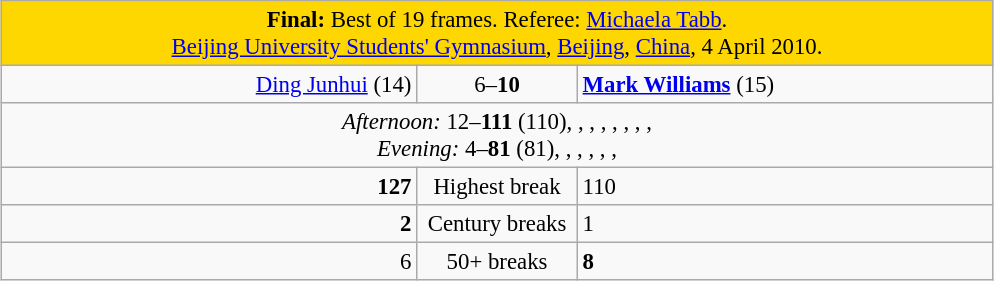<table class="wikitable" style="font-size: 95%; margin: 1em auto 1em auto;">
<tr>
<td colspan="3" align="center" bgcolor="#ffd700"><strong>Final:</strong> Best of 19 frames. Referee: <a href='#'>Michaela Tabb</a>.<br><a href='#'>Beijing University Students' Gymnasium</a>, <a href='#'>Beijing</a>, <a href='#'>China</a>, 4 April 2010.</td>
</tr>
<tr>
<td width = "270" align="right"><a href='#'>Ding Junhui</a> (14)<br></td>
<td width = "100" align="center">6–<strong>10</strong></td>
<td width = "270" align="left"><strong><a href='#'>Mark Williams</a></strong> (15)<br></td>
</tr>
<tr>
<td colspan="3" align="center" style="font-size: 100%"><em>Afternoon:</em> 12–<strong>111</strong> (110), , , , , , , ,  <br><em>Evening:</em> 4–<strong>81</strong> (81), , , , , , </td>
</tr>
<tr>
<td align="right"><strong>127</strong></td>
<td align="center">Highest break</td>
<td>110</td>
</tr>
<tr>
<td align="right"><strong>2</strong></td>
<td align="center">Century breaks</td>
<td>1</td>
</tr>
<tr>
<td align="right">6</td>
<td align="center">50+ breaks</td>
<td><strong>8</strong></td>
</tr>
</table>
